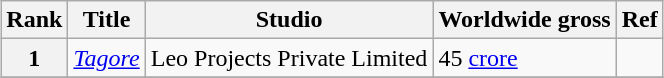<table class="wikitable sortable"  style="margin:auto; margin:auto;">
<tr>
<th>Rank</th>
<th>Title</th>
<th>Studio</th>
<th>Worldwide gross</th>
<th>Ref</th>
</tr>
<tr>
<th style="text-align:center;">1</th>
<td><em><a href='#'>Tagore</a></em></td>
<td>Leo Projects Private Limited</td>
<td>45 <a href='#'>crore</a></td>
<td></td>
</tr>
<tr>
</tr>
</table>
